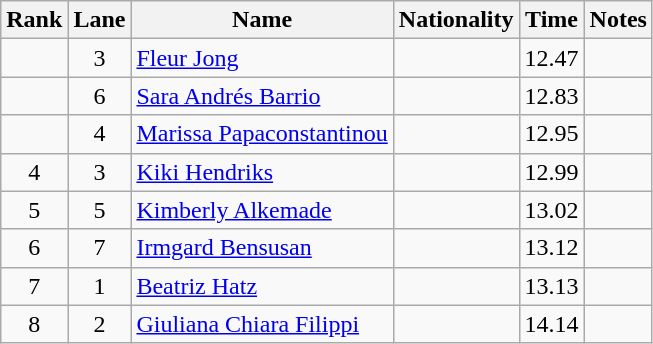<table class="wikitable sortable" style="text-align:center">
<tr>
<th>Rank</th>
<th>Lane</th>
<th>Name</th>
<th>Nationality</th>
<th>Time</th>
<th>Notes</th>
</tr>
<tr>
<td></td>
<td>3</td>
<td align=left><a href='#'>Fleur Jong</a></td>
<td align=left></td>
<td>12.47</td>
<td></td>
</tr>
<tr>
<td></td>
<td>6</td>
<td align=left><a href='#'>Sara Andrés Barrio</a></td>
<td align=left></td>
<td>12.83</td>
<td></td>
</tr>
<tr>
<td></td>
<td>4</td>
<td align=left><a href='#'>Marissa Papaconstantinou</a></td>
<td align=left></td>
<td>12.95</td>
<td></td>
</tr>
<tr>
<td>4</td>
<td>3</td>
<td align=left><a href='#'>Kiki Hendriks</a></td>
<td align=left></td>
<td>12.99</td>
<td></td>
</tr>
<tr>
<td>5</td>
<td>5</td>
<td align=left><a href='#'>Kimberly Alkemade</a></td>
<td align=left></td>
<td>13.02</td>
<td></td>
</tr>
<tr>
<td>6</td>
<td>7</td>
<td align=left><a href='#'>Irmgard Bensusan</a></td>
<td align=left></td>
<td>13.12</td>
<td></td>
</tr>
<tr>
<td>7</td>
<td>1</td>
<td align=left><a href='#'>Beatriz Hatz</a></td>
<td align=left></td>
<td>13.13</td>
<td></td>
</tr>
<tr>
<td>8</td>
<td>2</td>
<td align=left><a href='#'>Giuliana Chiara Filippi</a></td>
<td align=left></td>
<td>14.14</td>
<td></td>
</tr>
</table>
